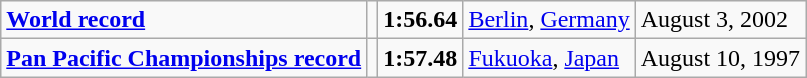<table class="wikitable">
<tr>
<td><strong><a href='#'>World record</a></strong></td>
<td></td>
<td><strong>1:56.64</strong></td>
<td><a href='#'>Berlin</a>, <a href='#'>Germany</a></td>
<td>August 3, 2002</td>
</tr>
<tr>
<td><strong><a href='#'>Pan Pacific Championships record</a></strong></td>
<td></td>
<td><strong>1:57.48</strong></td>
<td><a href='#'>Fukuoka</a>, <a href='#'>Japan</a></td>
<td>August 10, 1997</td>
</tr>
</table>
